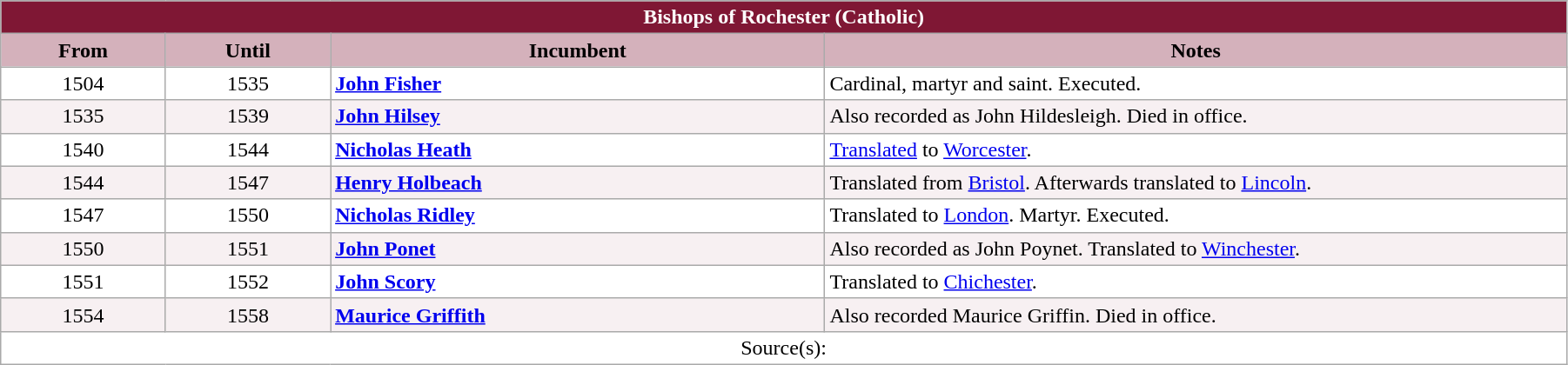<table class="wikitable" style="width:95%;" border="1" cellpadding="2">
<tr>
<th colspan="4" style="background-color: #7F1734; color: white;">Bishops of Rochester (Catholic)</th>
</tr>
<tr>
<th style="background-color: #D4B1BB; width: 10%;">From</th>
<th style="background-color: #D4B1BB; width: 10%;">Until</th>
<th style="background-color: #D4B1BB; width: 30%;">Incumbent</th>
<th style="background-color: #D4B1BB; width: 45%;">Notes</th>
</tr>
<tr valign="top" style="background-color: white;">
<td style="text-align: center;">1504</td>
<td style="text-align: center;">1535</td>
<td> <strong><a href='#'>John Fisher</a></strong></td>
<td>Cardinal, martyr and saint. Executed.</td>
</tr>
<tr valign="top" style="background-color: #F7F0F2;">
<td style="text-align: center;">1535</td>
<td style="text-align: center;">1539</td>
<td><strong><a href='#'>John Hilsey</a></strong></td>
<td>Also recorded as John Hildesleigh. Died in office.</td>
</tr>
<tr valign="top" style="background-color: white;">
<td style="text-align: center;">1540</td>
<td style="text-align: center;">1544</td>
<td> <strong><a href='#'>Nicholas Heath</a></strong></td>
<td><a href='#'>Translated</a> to <a href='#'>Worcester</a>.</td>
</tr>
<tr valign="top" style="background-color: #F7F0F2;">
<td style="text-align: center;">1544</td>
<td style="text-align: center;">1547</td>
<td><strong><a href='#'>Henry Holbeach</a></strong></td>
<td>Translated from <a href='#'>Bristol</a>. Afterwards translated to <a href='#'>Lincoln</a>.</td>
</tr>
<tr valign="top" style="background-color: white;">
<td style="text-align: center;">1547</td>
<td style="text-align: center;">1550</td>
<td> <strong><a href='#'>Nicholas Ridley</a></strong></td>
<td>Translated to <a href='#'>London</a>. Martyr. Executed.</td>
</tr>
<tr valign="top" style="background-color: #F7F0F2;">
<td style="text-align: center;">1550</td>
<td style="text-align: center;">1551</td>
<td><strong><a href='#'>John Ponet</a></strong></td>
<td>Also recorded as John Poynet. Translated to <a href='#'>Winchester</a>.</td>
</tr>
<tr valign="top" style="background-color: white;">
<td style="text-align: center;">1551</td>
<td style="text-align: center;">1552</td>
<td><strong><a href='#'>John Scory</a></strong></td>
<td>Translated to <a href='#'>Chichester</a>.</td>
</tr>
<tr valign="top" style="background-color: #F7F0F2;">
<td style="text-align: center;">1554</td>
<td style="text-align: center;">1558</td>
<td><strong><a href='#'>Maurice Griffith</a></strong></td>
<td>Also recorded Maurice Griffin. Died in office.</td>
</tr>
<tr valign=top bgcolor="white">
<td align=center colspan=4>Source(s):</td>
</tr>
</table>
